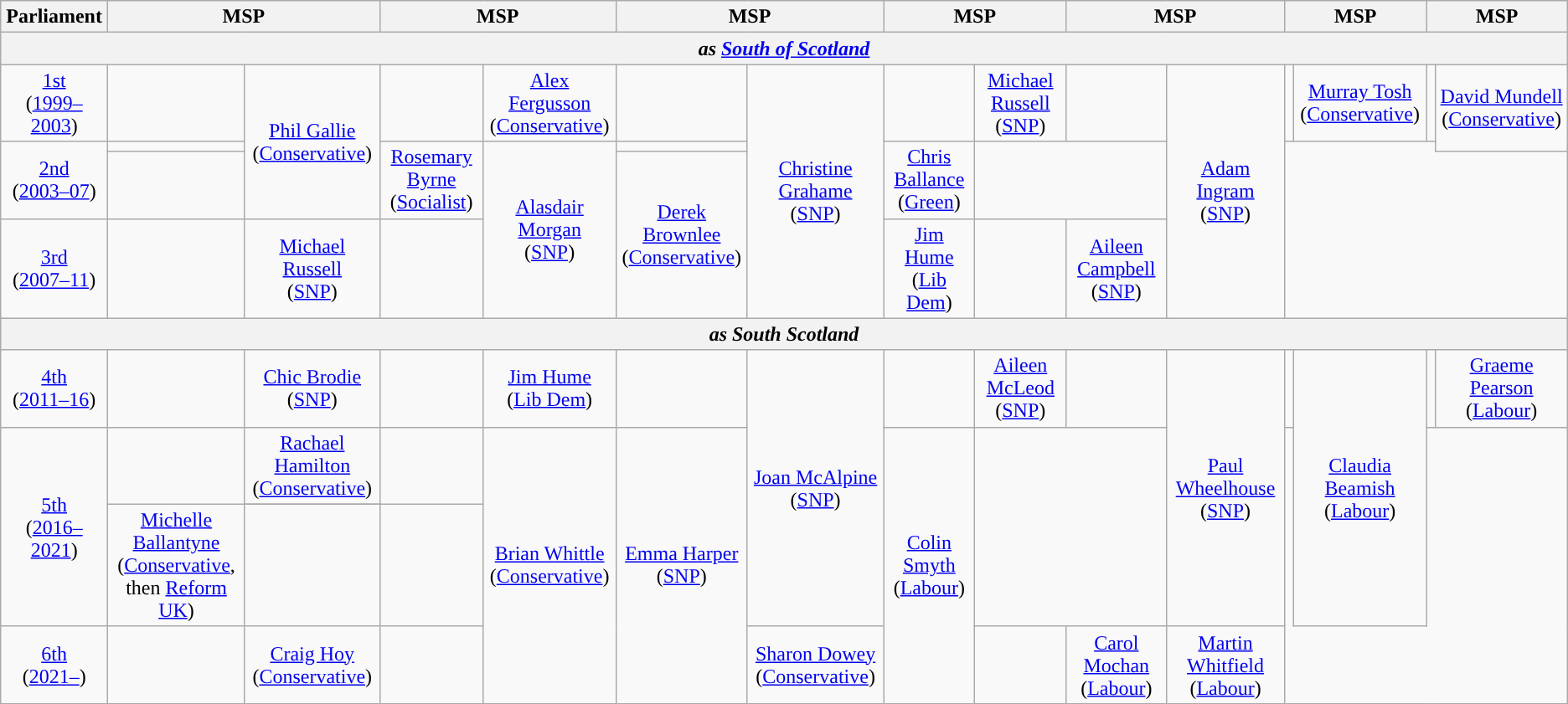<table class="wikitable" style="text-align:center">
<tr>
<th>Parliament</th>
<th colspan="2">MSP</th>
<th colspan="2">MSP</th>
<th colspan="2">MSP</th>
<th colspan="2">MSP</th>
<th colspan="2">MSP</th>
<th colspan="2">MSP</th>
<th colspan="2">MSP</th>
</tr>
<tr>
<th colspan="15"><em>as <a href='#'>South of Scotland</a></em></th>
</tr>
<tr>
<td><a href='#'>1st</a> <br>(<a href='#'>1999–2003</a>)</td>
<td></td>
<td rowspan="3"><a href='#'>Phil Gallie</a><br>(<a href='#'>Conservative</a>)</td>
<td style="color:inherit;background:"></td>
<td><a href='#'>Alex Fergusson</a><br>(<a href='#'>Conservative</a>)</td>
<td></td>
<td rowspan="4"><a href='#'>Christine Grahame</a> <br>(<a href='#'>SNP</a>)</td>
<td></td>
<td><a href='#'>Michael Russell</a><br>(<a href='#'>SNP</a>)</td>
<td></td>
<td rowspan="4"><a href='#'>Adam Ingram</a><br>(<a href='#'>SNP</a>)</td>
<td style="color:inherit;background:"></td>
<td><a href='#'>Murray Tosh</a><br>(<a href='#'>Conservative</a>)</td>
<td></td>
<td rowspan="2"><a href='#'>David Mundell</a><br>(<a href='#'>Conservative</a>)</td>
</tr>
<tr>
<td rowspan="2"><a href='#'>2nd</a> <br>(<a href='#'>2003–07</a>)</td>
<td style="color:inherit;background:"></td>
<td rowspan="2"><a href='#'>Rosemary Byrne</a><br>(<a href='#'>Socialist</a>)</td>
<td rowspan="3"><a href='#'>Alasdair Morgan</a> <br>(<a href='#'>SNP</a>)</td>
<td></td>
<td rowspan="2"><a href='#'>Chris Ballance</a><br>(<a href='#'>Green</a>)</td>
</tr>
<tr>
<td></td>
<td rowspan="2"><a href='#'>Derek Brownlee</a><br>(<a href='#'>Conservative</a>)</td>
</tr>
<tr>
<td><a href='#'>3rd</a> <br>(<a href='#'>2007–11</a>)</td>
<td style="color:inherit;background:"></td>
<td><a href='#'>Michael Russell</a><br>(<a href='#'>SNP</a>)</td>
<td style="color:inherit;background:"></td>
<td><a href='#'>Jim Hume</a><br>(<a href='#'>Lib Dem</a>)</td>
<td style="color:inherit;background:"></td>
<td><a href='#'>Aileen Campbell</a><br>(<a href='#'>SNP</a>)</td>
</tr>
<tr>
<th colspan="15"><em>as South Scotland</em></th>
</tr>
<tr>
<td><a href='#'>4th</a> <br>(<a href='#'>2011–16</a>)</td>
<td style="color:inherit;background:"></td>
<td><a href='#'>Chic Brodie</a><br>(<a href='#'>SNP</a>)</td>
<td style="color:inherit;background:"></td>
<td><a href='#'>Jim Hume</a><br>(<a href='#'>Lib Dem</a>)</td>
<td></td>
<td rowspan="4"><a href='#'>Joan McAlpine</a><br>(<a href='#'>SNP</a>)</td>
<td></td>
<td><a href='#'>Aileen McLeod</a><br>(<a href='#'>SNP</a>)</td>
<td></td>
<td rowspan="4"><a href='#'>Paul Wheelhouse</a><br>(<a href='#'>SNP</a>)</td>
<td></td>
<td rowspan="4"><a href='#'>Claudia Beamish</a><br>(<a href='#'>Labour</a>)</td>
<td></td>
<td><a href='#'>Graeme Pearson</a><br>(<a href='#'>Labour</a>)</td>
</tr>
<tr>
<td rowspan="3"><a href='#'>5th</a> <br>(<a href='#'>2016–2021</a>)</td>
<td></td>
<td><a href='#'>Rachael Hamilton</a><br>(<a href='#'>Conservative</a>)</td>
<td></td>
<td rowspan="4"><a href='#'>Brian Whittle</a><br>(<a href='#'>Conservative</a>)</td>
<td rowspan="4"><a href='#'>Emma Harper</a><br>(<a href='#'>SNP</a>)</td>
<td rowspan="4"><a href='#'>Colin Smyth</a><br>(<a href='#'>Labour</a>)</td>
</tr>
<tr>
<td rowspan="2"><a href='#'>Michelle Ballantyne</a><br>(<a href='#'>Conservative</a>,<br>then <a href='#'>Reform UK</a>)</td>
</tr>
<tr>
<td style="color:inherit;background:"></td>
</tr>
<tr>
<td><a href='#'>6th</a> <br>(<a href='#'>2021–</a>)</td>
<td style="color:inherit;background:"></td>
<td><a href='#'>Craig Hoy</a><br>(<a href='#'>Conservative</a>)</td>
<td style="color:inherit;background:"></td>
<td><a href='#'>Sharon Dowey</a><br>(<a href='#'>Conservative</a>)</td>
<td style="color:inherit;background:"></td>
<td><a href='#'>Carol Mochan</a><br>(<a href='#'>Labour</a>)</td>
<td><a href='#'>Martin Whitfield</a><br>(<a href='#'>Labour</a>)</td>
</tr>
</table>
